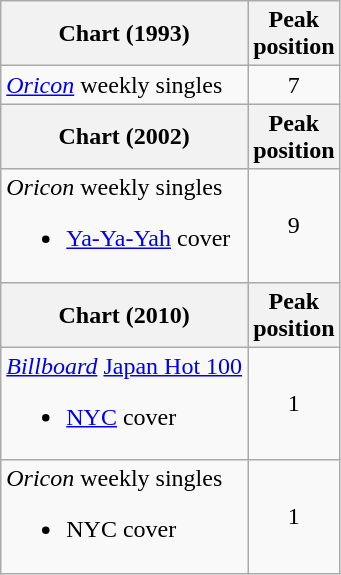<table class="wikitable">
<tr>
<th>Chart (1993)</th>
<th>Peak<br>position</th>
</tr>
<tr>
<td><em><a href='#'>Oricon</a></em> weekly singles</td>
<td style="text-align:center;">7</td>
</tr>
<tr>
<th>Chart (2002)</th>
<th>Peak<br>position</th>
</tr>
<tr>
<td><em>Oricon</em> weekly singles<br><ul><li><a href='#'>Ya-Ya-Yah</a> cover</li></ul></td>
<td style="text-align:center;">9</td>
</tr>
<tr>
<th>Chart (2010)</th>
<th>Peak<br>position</th>
</tr>
<tr>
<td><em><a href='#'>Billboard</a></em> <a href='#'>Japan Hot 100</a><br><ul><li><a href='#'>NYC</a> cover</li></ul></td>
<td style="text-align:center;">1</td>
</tr>
<tr>
<td><em>Oricon</em> weekly singles<br><ul><li>NYC cover</li></ul></td>
<td style="text-align:center;">1</td>
</tr>
</table>
